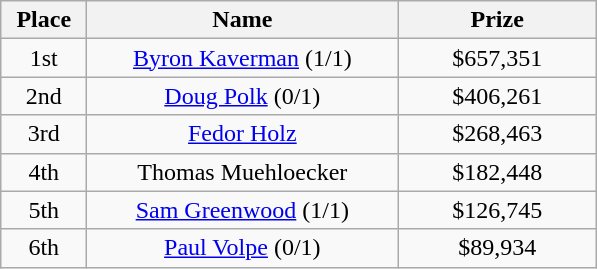<table class="wikitable">
<tr>
<th width="50">Place</th>
<th width="200">Name</th>
<th width="125">Prize</th>
</tr>
<tr>
<td align = "center">1st</td>
<td align = "center"><a href='#'>Byron Kaverman</a> (1/1)</td>
<td align = "center">$657,351</td>
</tr>
<tr>
<td align = "center">2nd</td>
<td align = "center"><a href='#'>Doug Polk</a> (0/1)</td>
<td align = "center">$406,261</td>
</tr>
<tr>
<td align = "center">3rd</td>
<td align = "center"><a href='#'>Fedor Holz</a></td>
<td align = "center">$268,463</td>
</tr>
<tr>
<td align = "center">4th</td>
<td align = "center">Thomas Muehloecker</td>
<td align = "center">$182,448</td>
</tr>
<tr>
<td align = "center">5th</td>
<td align = "center"><a href='#'>Sam Greenwood</a> (1/1)</td>
<td align = "center">$126,745</td>
</tr>
<tr>
<td align = "center">6th</td>
<td align = "center"><a href='#'>Paul Volpe</a> (0/1)</td>
<td align = "center">$89,934</td>
</tr>
</table>
